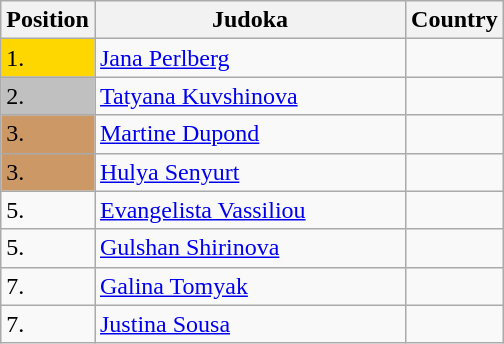<table class=wikitable>
<tr>
<th width=10>Position</th>
<th width=200>Judoka</th>
<th width=10>Country</th>
</tr>
<tr>
<td bgcolor=gold>1.</td>
<td><a href='#'>Jana Perlberg</a></td>
<td></td>
</tr>
<tr>
<td bgcolor=silver>2.</td>
<td><a href='#'>Tatyana Kuvshinova</a></td>
<td></td>
</tr>
<tr>
<td bgcolor=CC9966>3.</td>
<td><a href='#'>Martine Dupond</a></td>
<td></td>
</tr>
<tr>
<td bgcolor=CC9966>3.</td>
<td><a href='#'>Hulya Senyurt</a></td>
<td></td>
</tr>
<tr>
<td>5.</td>
<td><a href='#'>Evangelista Vassiliou</a></td>
<td></td>
</tr>
<tr>
<td>5.</td>
<td><a href='#'>Gulshan Shirinova</a></td>
<td></td>
</tr>
<tr>
<td>7.</td>
<td><a href='#'>Galina Tomyak</a></td>
<td></td>
</tr>
<tr>
<td>7.</td>
<td><a href='#'>Justina Sousa</a></td>
<td></td>
</tr>
</table>
